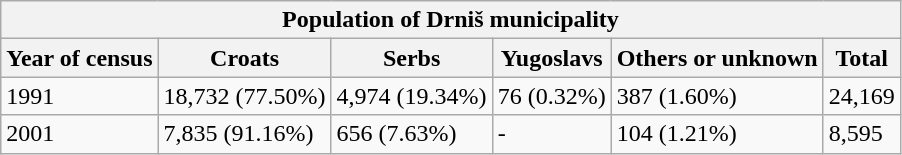<table class=wikitable>
<tr>
<th colspan ="7">Population of Drniš municipality</th>
</tr>
<tr>
<th>Year of census</th>
<th>Croats</th>
<th>Serbs</th>
<th>Yugoslavs</th>
<th>Others or unknown</th>
<th>Total</th>
</tr>
<tr>
<td>1991</td>
<td>18,732 (77.50%)</td>
<td>4,974 (19.34%)</td>
<td>76 (0.32%)</td>
<td>387 (1.60%)</td>
<td>24,169</td>
</tr>
<tr>
<td>2001</td>
<td>7,835 (91.16%)</td>
<td>656 (7.63%)</td>
<td>-</td>
<td>104 (1.21%)</td>
<td>8,595</td>
</tr>
</table>
